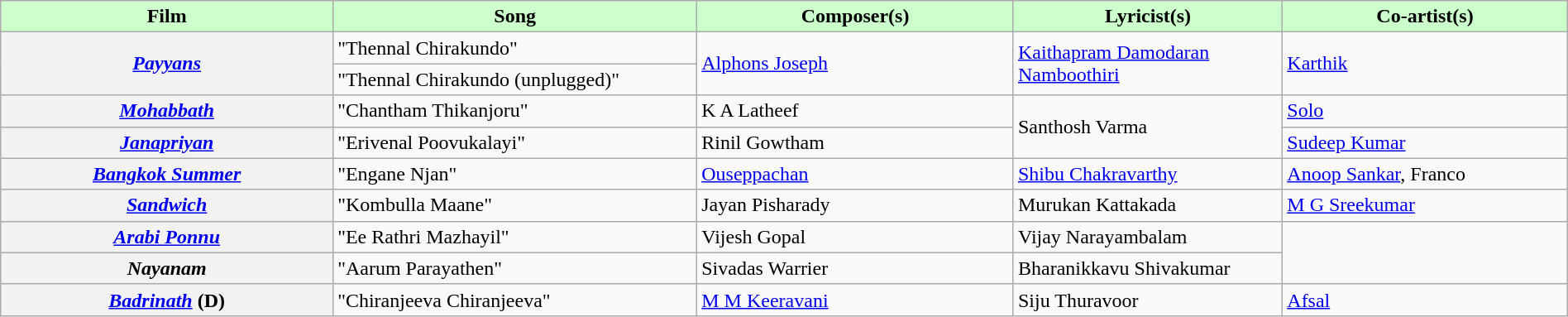<table class="wikitable plainrowheaders" width="100%" textcolor:#000;">
<tr style="background:#cfc; text-align:center;">
<td scope="col" width=21%><strong>Film</strong></td>
<td scope="col" width=23%><strong>Song</strong></td>
<td scope="col" width=20%><strong>Composer(s)</strong></td>
<td scope="col" width=17%><strong>Lyricist(s)</strong></td>
<td scope="col" width=18%><strong>Co-artist(s)</strong></td>
</tr>
<tr>
<th scope="row" rowspan="2"><em><a href='#'>Payyans</a></em></th>
<td>"Thennal Chirakundo"</td>
<td rowspan="2"><a href='#'>Alphons Joseph</a></td>
<td rowspan="2"><a href='#'>Kaithapram Damodaran Namboothiri</a></td>
<td rowspan="2"><a href='#'>Karthik</a></td>
</tr>
<tr>
<td>"Thennal Chirakundo (unplugged)"</td>
</tr>
<tr>
<th scope="row"><em><a href='#'>Mohabbath</a></em></th>
<td>"Chantham Thikanjoru"</td>
<td>K A Latheef</td>
<td rowspan="2">Santhosh Varma</td>
<td><a href='#'>Solo</a></td>
</tr>
<tr>
<th scope="row"><em><a href='#'>Janapriyan</a></em></th>
<td>"Erivenal Poovukalayi"</td>
<td>Rinil Gowtham</td>
<td><a href='#'>Sudeep Kumar</a></td>
</tr>
<tr>
<th scope="row"><em><a href='#'>Bangkok Summer</a></em></th>
<td>"Engane Njan"</td>
<td><a href='#'>Ouseppachan</a></td>
<td><a href='#'>Shibu Chakravarthy</a></td>
<td><a href='#'>Anoop Sankar</a>, Franco</td>
</tr>
<tr>
<th scope="row"><em><a href='#'>Sandwich</a></em></th>
<td>"Kombulla Maane"</td>
<td>Jayan Pisharady</td>
<td>Murukan Kattakada</td>
<td><a href='#'>M G Sreekumar</a></td>
</tr>
<tr>
<th scope="row"><em><a href='#'>Arabi Ponnu</a></em></th>
<td>"Ee Rathri Mazhayil"</td>
<td>Vijesh Gopal</td>
<td>Vijay Narayambalam</td>
<td rowspan="2"></td>
</tr>
<tr>
<th scope="row"><em>Nayanam</em></th>
<td>"Aarum Parayathen"</td>
<td>Sivadas Warrier</td>
<td>Bharanikkavu Shivakumar</td>
</tr>
<tr>
<th scope="row"><em><a href='#'>Badrinath</a></em> (D)</th>
<td>"Chiranjeeva Chiranjeeva"</td>
<td><a href='#'>M M Keeravani</a></td>
<td>Siju Thuravoor</td>
<td><a href='#'>Afsal</a></td>
</tr>
</table>
